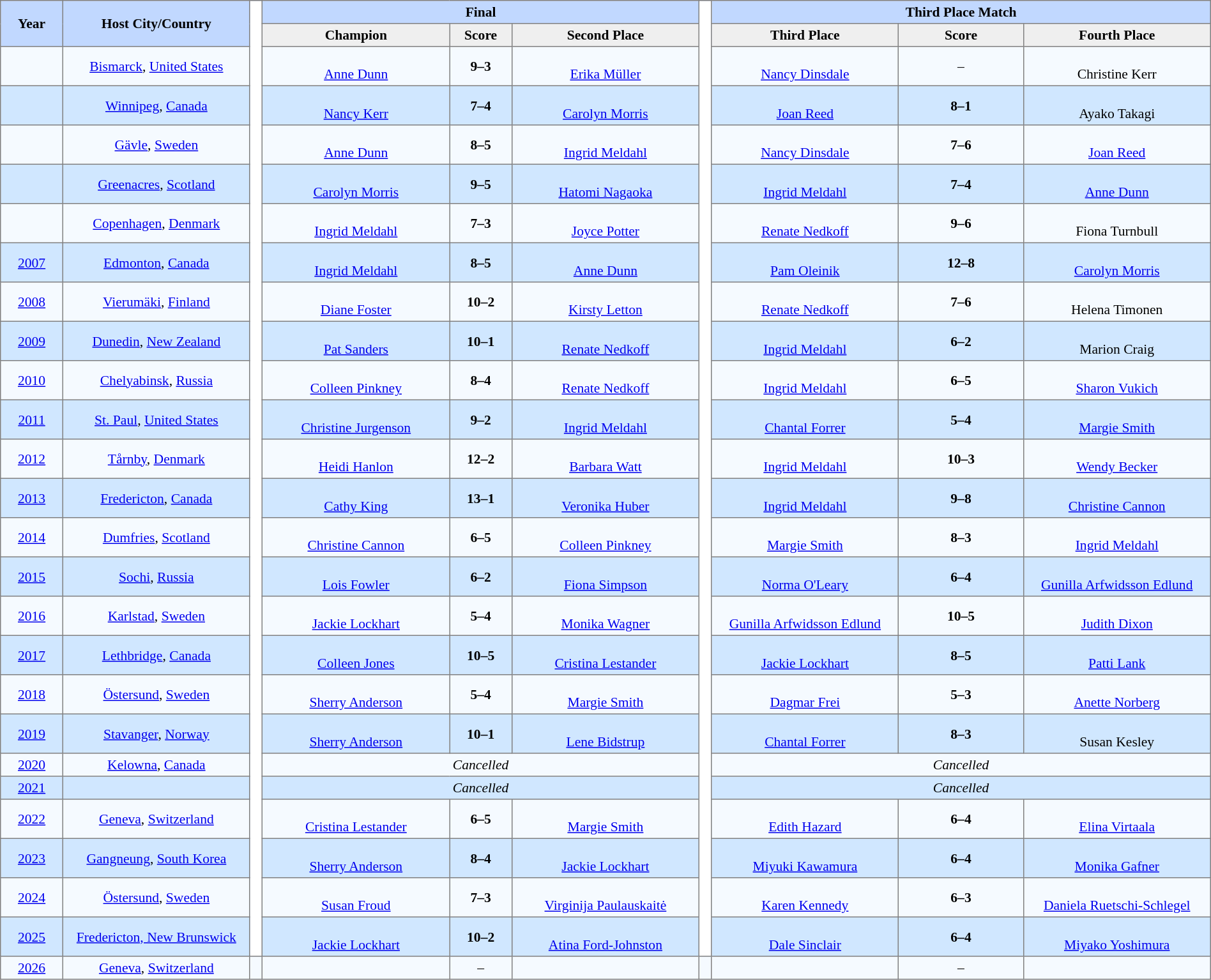<table border=1 style="border-collapse:collapse; font-size:90%;" cellpadding=3 cellspacing=0 width=100%>
<tr bgcolor=#C1D8FF>
<th rowspan=2 width=5%>Year</th>
<th rowspan=2 width=15%>Host City/Country</th>
<th width=1% rowspan=26 bgcolor=ffffff></th>
<th colspan=3>Final</th>
<th width=1% rowspan=26 bgcolor=ffffff></th>
<th colspan=3>Third Place Match</th>
</tr>
<tr bgcolor=#EFEFEF>
<th width=15%>Champion</th>
<th width=5%>Score</th>
<th width=15%>Second Place</th>
<th width=15%>Third Place</th>
<th width=10%>Score</th>
<th width=15%>Fourth Place</th>
</tr>
<tr align=center bgcolor=#F5FAFF>
<td></td>
<td><a href='#'>Bismarck</a>, <a href='#'>United States</a></td>
<td><strong></strong> <br> <a href='#'>Anne Dunn</a></td>
<td><strong>9–3</strong></td>
<td> <br> <a href='#'>Erika Müller</a></td>
<td> <br> <a href='#'>Nancy Dinsdale</a></td>
<td>–</td>
<td> <br> Christine Kerr</td>
</tr>
<tr align=center bgcolor=#D0E7FF>
<td></td>
<td><a href='#'>Winnipeg</a>, <a href='#'>Canada</a></td>
<td><strong></strong> <br> <a href='#'>Nancy Kerr</a></td>
<td><strong>7–4</strong></td>
<td> <br> <a href='#'>Carolyn Morris</a></td>
<td> <br> <a href='#'>Joan Reed</a></td>
<td><strong>8–1</strong></td>
<td> <br> Ayako Takagi</td>
</tr>
<tr align=center bgcolor=#F5FAFF>
<td></td>
<td><a href='#'>Gävle</a>, <a href='#'>Sweden</a></td>
<td><strong></strong> <br> <a href='#'>Anne Dunn</a></td>
<td><strong>8–5</strong></td>
<td> <br> <a href='#'>Ingrid Meldahl</a></td>
<td> <br> <a href='#'>Nancy Dinsdale</a></td>
<td><strong>7–6</strong></td>
<td> <br> <a href='#'>Joan Reed</a></td>
</tr>
<tr align=center bgcolor=#D0E7FF>
<td></td>
<td><a href='#'>Greenacres</a>, <a href='#'>Scotland</a></td>
<td><strong></strong> <br> <a href='#'>Carolyn Morris</a></td>
<td><strong>9–5</strong></td>
<td> <br> <a href='#'>Hatomi Nagaoka</a></td>
<td> <br> <a href='#'>Ingrid Meldahl</a></td>
<td><strong>7–4</strong></td>
<td> <br> <a href='#'>Anne Dunn</a></td>
</tr>
<tr align=center bgcolor=#F5FAFF>
<td></td>
<td><a href='#'>Copenhagen</a>, <a href='#'>Denmark</a></td>
<td><strong></strong> <br> <a href='#'>Ingrid Meldahl</a></td>
<td><strong>7–3</strong></td>
<td> <br> <a href='#'>Joyce Potter</a></td>
<td>  <br> <a href='#'>Renate Nedkoff</a></td>
<td><strong>9–6</strong></td>
<td> <br> Fiona Turnbull</td>
</tr>
<tr align=center bgcolor=#D0E7FF>
<td><a href='#'>2007</a></td>
<td><a href='#'>Edmonton</a>, <a href='#'>Canada</a></td>
<td><strong></strong> <br> <a href='#'>Ingrid Meldahl</a></td>
<td><strong>8–5</strong></td>
<td> <br> <a href='#'>Anne Dunn</a></td>
<td> <br> <a href='#'>Pam Oleinik</a></td>
<td><strong>12–8</strong></td>
<td> <br> <a href='#'>Carolyn Morris</a></td>
</tr>
<tr align=center bgcolor=#F5FAFF>
<td><a href='#'>2008</a></td>
<td><a href='#'>Vierumäki</a>, <a href='#'>Finland</a></td>
<td><strong></strong> <br> <a href='#'>Diane Foster</a></td>
<td><strong>10–2</strong></td>
<td> <br> <a href='#'>Kirsty Letton</a></td>
<td> <br> <a href='#'>Renate Nedkoff</a></td>
<td><strong>7–6</strong></td>
<td> <br> Helena Timonen</td>
</tr>
<tr align=center bgcolor=#D0E7FF>
<td><a href='#'>2009</a></td>
<td><a href='#'>Dunedin</a>, <a href='#'>New Zealand</a></td>
<td><strong></strong> <br> <a href='#'>Pat Sanders</a></td>
<td><strong>10–1</strong></td>
<td> <br> <a href='#'>Renate Nedkoff</a></td>
<td> <br> <a href='#'>Ingrid Meldahl</a></td>
<td><strong>6–2</strong></td>
<td> <br> Marion Craig</td>
</tr>
<tr align=center bgcolor=#F5FAFF>
<td><a href='#'>2010</a></td>
<td><a href='#'>Chelyabinsk</a>, <a href='#'>Russia</a></td>
<td><strong></strong> <br> <a href='#'>Colleen Pinkney</a></td>
<td><strong>8–4</strong></td>
<td> <br> <a href='#'>Renate Nedkoff</a></td>
<td> <br> <a href='#'>Ingrid Meldahl</a></td>
<td><strong>6–5</strong></td>
<td> <br> <a href='#'>Sharon Vukich</a></td>
</tr>
<tr align=center bgcolor=#D0E7FF>
<td><a href='#'>2011</a></td>
<td><a href='#'>St. Paul</a>, <a href='#'>United States</a></td>
<td><strong></strong> <br> <a href='#'>Christine Jurgenson</a></td>
<td><strong>9–2</strong></td>
<td> <br> <a href='#'>Ingrid Meldahl</a></td>
<td> <br> <a href='#'>Chantal Forrer</a></td>
<td><strong>5–4</strong></td>
<td> <br> <a href='#'>Margie Smith</a></td>
</tr>
<tr align=center bgcolor=#F5FAFF>
<td><a href='#'>2012</a></td>
<td><a href='#'>Tårnby</a>, <a href='#'>Denmark</a></td>
<td><strong></strong> <br> <a href='#'>Heidi Hanlon</a></td>
<td><strong>12–2</strong></td>
<td> <br> <a href='#'>Barbara Watt</a></td>
<td> <br> <a href='#'>Ingrid Meldahl</a></td>
<td><strong>10–3</strong></td>
<td> <br> <a href='#'>Wendy Becker</a></td>
</tr>
<tr align=center bgcolor=#D0E7FF>
<td><a href='#'>2013</a></td>
<td><a href='#'>Fredericton</a>, <a href='#'>Canada</a></td>
<td><strong></strong> <br> <a href='#'>Cathy King</a></td>
<td><strong>13–1</strong></td>
<td> <br> <a href='#'>Veronika Huber</a></td>
<td> <br> <a href='#'>Ingrid Meldahl</a></td>
<td><strong>9–8</strong></td>
<td> <br> <a href='#'>Christine Cannon</a></td>
</tr>
<tr align=center bgcolor=#F5FAFF>
<td><a href='#'>2014</a></td>
<td><a href='#'>Dumfries</a>, <a href='#'>Scotland</a></td>
<td><strong></strong> <br> <a href='#'>Christine Cannon</a></td>
<td><strong>6–5</strong></td>
<td> <br> <a href='#'>Colleen Pinkney</a></td>
<td> <br> <a href='#'>Margie Smith</a></td>
<td><strong>8–3</strong></td>
<td> <br> <a href='#'>Ingrid Meldahl</a></td>
</tr>
<tr align=center bgcolor=#D0E7FF>
<td><a href='#'>2015</a></td>
<td><a href='#'>Sochi</a>, <a href='#'>Russia</a></td>
<td><strong></strong> <br> <a href='#'>Lois Fowler</a></td>
<td><strong>6–2</strong></td>
<td> <br> <a href='#'>Fiona Simpson</a></td>
<td> <br> <a href='#'>Norma O'Leary</a></td>
<td><strong>6–4</strong></td>
<td> <br> <a href='#'>Gunilla Arfwidsson Edlund</a></td>
</tr>
<tr align=center bgcolor=#F5FAFF>
<td><a href='#'>2016</a></td>
<td><a href='#'>Karlstad</a>, <a href='#'>Sweden</a></td>
<td><strong></strong> <br> <a href='#'>Jackie Lockhart</a></td>
<td><strong>5–4</strong></td>
<td> <br> <a href='#'>Monika Wagner</a></td>
<td> <br> <a href='#'>Gunilla Arfwidsson Edlund</a></td>
<td><strong>10–5</strong></td>
<td> <br> <a href='#'>Judith Dixon</a></td>
</tr>
<tr align=center bgcolor=#D0E7FF>
<td><a href='#'>2017</a></td>
<td><a href='#'>Lethbridge</a>, <a href='#'>Canada</a></td>
<td><strong></strong> <br> <a href='#'>Colleen Jones</a></td>
<td><strong>10–5</strong></td>
<td> <br> <a href='#'>Cristina Lestander</a></td>
<td> <br> <a href='#'>Jackie Lockhart</a></td>
<td><strong>8–5</strong></td>
<td> <br> <a href='#'>Patti Lank</a></td>
</tr>
<tr align=center bgcolor=#F5FAFF>
<td><a href='#'>2018</a></td>
<td><a href='#'>Östersund</a>, <a href='#'>Sweden</a></td>
<td><strong></strong> <br> <a href='#'>Sherry Anderson</a></td>
<td><strong>5–4</strong></td>
<td> <br> <a href='#'>Margie Smith</a></td>
<td> <br> <a href='#'>Dagmar Frei</a></td>
<td><strong>5–3</strong></td>
<td> <br> <a href='#'>Anette Norberg</a></td>
</tr>
<tr align=center bgcolor=#D0E7FF>
<td><a href='#'>2019</a></td>
<td><a href='#'>Stavanger</a>, <a href='#'>Norway</a></td>
<td><strong></strong> <br> <a href='#'>Sherry Anderson</a></td>
<td><strong>10–1</strong></td>
<td> <br> <a href='#'>Lene Bidstrup</a></td>
<td> <br> <a href='#'>Chantal Forrer</a></td>
<td><strong>8–3</strong></td>
<td> <br> Susan Kesley</td>
</tr>
<tr align=center bgcolor=#F5FAFF>
<td><a href='#'>2020</a></td>
<td><a href='#'>Kelowna</a>, <a href='#'>Canada</a></td>
<td colspan="3"><em>Cancelled</em></td>
<td colspan="3"><em>Cancelled</em></td>
</tr>
<tr align=center bgcolor=#D0E7FF>
<td><a href='#'>2021</a></td>
<td></td>
<td colspan="3"><em>Cancelled</em></td>
<td colspan="3"><em>Cancelled</em></td>
</tr>
<tr align=center bgcolor=#F5FAFF>
<td><a href='#'>2022</a></td>
<td><a href='#'>Geneva</a>, <a href='#'>Switzerland</a></td>
<td><strong></strong> <br> <a href='#'>Cristina Lestander</a></td>
<td><strong>6–5</strong></td>
<td> <br> <a href='#'>Margie Smith</a></td>
<td> <br> <a href='#'>Edith Hazard</a></td>
<td><strong>6–4</strong></td>
<td> <br> <a href='#'>Elina Virtaala</a></td>
</tr>
<tr align=center bgcolor=#D0E7FF>
<td><a href='#'>2023</a></td>
<td><a href='#'>Gangneung</a>, <a href='#'>South Korea</a></td>
<td><strong></strong> <br> <a href='#'>Sherry Anderson</a></td>
<td><strong>8–4</strong></td>
<td> <br> <a href='#'>Jackie Lockhart</a></td>
<td> <br> <a href='#'>Miyuki Kawamura</a></td>
<td><strong>6–4</strong></td>
<td> <br> <a href='#'>Monika Gafner</a></td>
</tr>
<tr align=center bgcolor=#F5FAFF>
<td><a href='#'>2024</a></td>
<td><a href='#'>Östersund</a>, <a href='#'>Sweden</a></td>
<td><strong></strong> <br> <a href='#'>Susan Froud</a></td>
<td><strong>7–3</strong></td>
<td> <br> <a href='#'>Virginija Paulauskaitė</a></td>
<td> <br> <a href='#'>Karen Kennedy</a></td>
<td><strong>6–3</strong></td>
<td> <br> <a href='#'>Daniela Ruetschi-Schlegel</a></td>
</tr>
<tr align=center bgcolor=#D0E7FF>
<td><a href='#'>2025</a></td>
<td><a href='#'>Fredericton, New Brunswick</a></td>
<td><strong></strong> <br> <a href='#'>Jackie Lockhart</a></td>
<td><strong>10–2</strong></td>
<td> <br> <a href='#'>Atina Ford-Johnston</a></td>
<td> <br> <a href='#'>Dale Sinclair</a></td>
<td><strong>6–4</strong></td>
<td> <br> <a href='#'>Miyako Yoshimura</a></td>
</tr>
<tr align=center bgcolor=#F5FAFF>
<td><a href='#'>2026</a></td>
<td><a href='#'>Geneva</a>, <a href='#'>Switzerland</a></td>
<td></td>
<td></td>
<td>–</td>
<td></td>
<td></td>
<td></td>
<td>–</td>
<td></td>
</tr>
</table>
